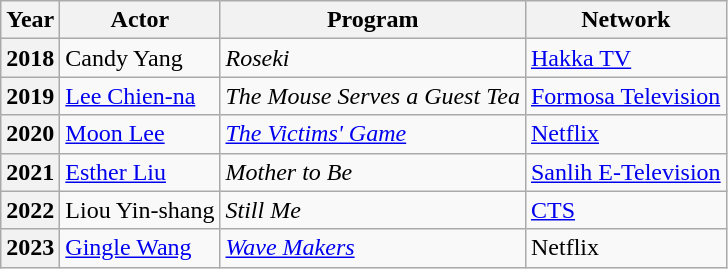<table class="wikitable plainrowheaders">
<tr>
<th>Year</th>
<th>Actor</th>
<th>Program</th>
<th>Network</th>
</tr>
<tr>
<th scope="row">2018</th>
<td>Candy Yang</td>
<td><em>Roseki</em></td>
<td><a href='#'>Hakka TV</a></td>
</tr>
<tr>
<th scope="row">2019</th>
<td><a href='#'>Lee Chien-na</a></td>
<td><em>The Mouse Serves a Guest Tea</em></td>
<td><a href='#'>Formosa Television</a></td>
</tr>
<tr>
<th scope="row">2020</th>
<td><a href='#'>Moon Lee</a></td>
<td><em><a href='#'>The Victims' Game</a></em></td>
<td><a href='#'>Netflix</a></td>
</tr>
<tr>
<th scope="row">2021</th>
<td><a href='#'>Esther Liu</a></td>
<td><em>Mother to Be</em></td>
<td><a href='#'>Sanlih E-Television</a></td>
</tr>
<tr>
<th scope="row">2022</th>
<td>Liou Yin-shang</td>
<td><em>Still Me</em></td>
<td><a href='#'>CTS</a></td>
</tr>
<tr>
<th scope="row">2023</th>
<td><a href='#'>Gingle Wang</a></td>
<td><em><a href='#'>Wave Makers</a></em></td>
<td>Netflix</td>
</tr>
</table>
